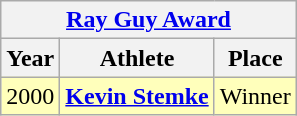<table class="wikitable">
<tr>
<th colspan=3><strong><a href='#'>Ray Guy Award</a></strong></th>
</tr>
<tr>
<th>Year</th>
<th>Athlete</th>
<th>Place</th>
</tr>
<tr style="background:#ffb;">
<td>2000</td>
<td><strong><a href='#'>Kevin Stemke</a></strong></td>
<td>Winner</td>
</tr>
</table>
